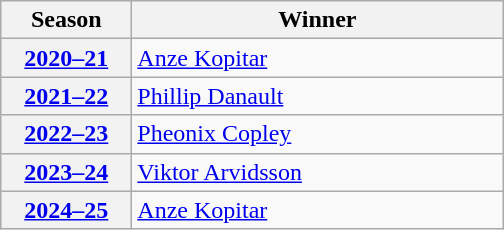<table class="wikitable">
<tr>
<th scope="col" style="width:5em">Season</th>
<th scope="col" style="width:15em">Winner</th>
</tr>
<tr>
<th scope="row"><a href='#'>2020–21</a></th>
<td><a href='#'>Anze Kopitar</a></td>
</tr>
<tr>
<th scope="row"><a href='#'>2021–22</a></th>
<td><a href='#'>Phillip Danault</a></td>
</tr>
<tr>
<th scope="row"><a href='#'>2022–23</a></th>
<td><a href='#'>Pheonix Copley</a></td>
</tr>
<tr>
<th scope="row"><a href='#'>2023–24</a></th>
<td><a href='#'>Viktor Arvidsson</a></td>
</tr>
<tr>
<th scope="row"><a href='#'>2024–25</a></th>
<td><a href='#'>Anze Kopitar</a></td>
</tr>
</table>
